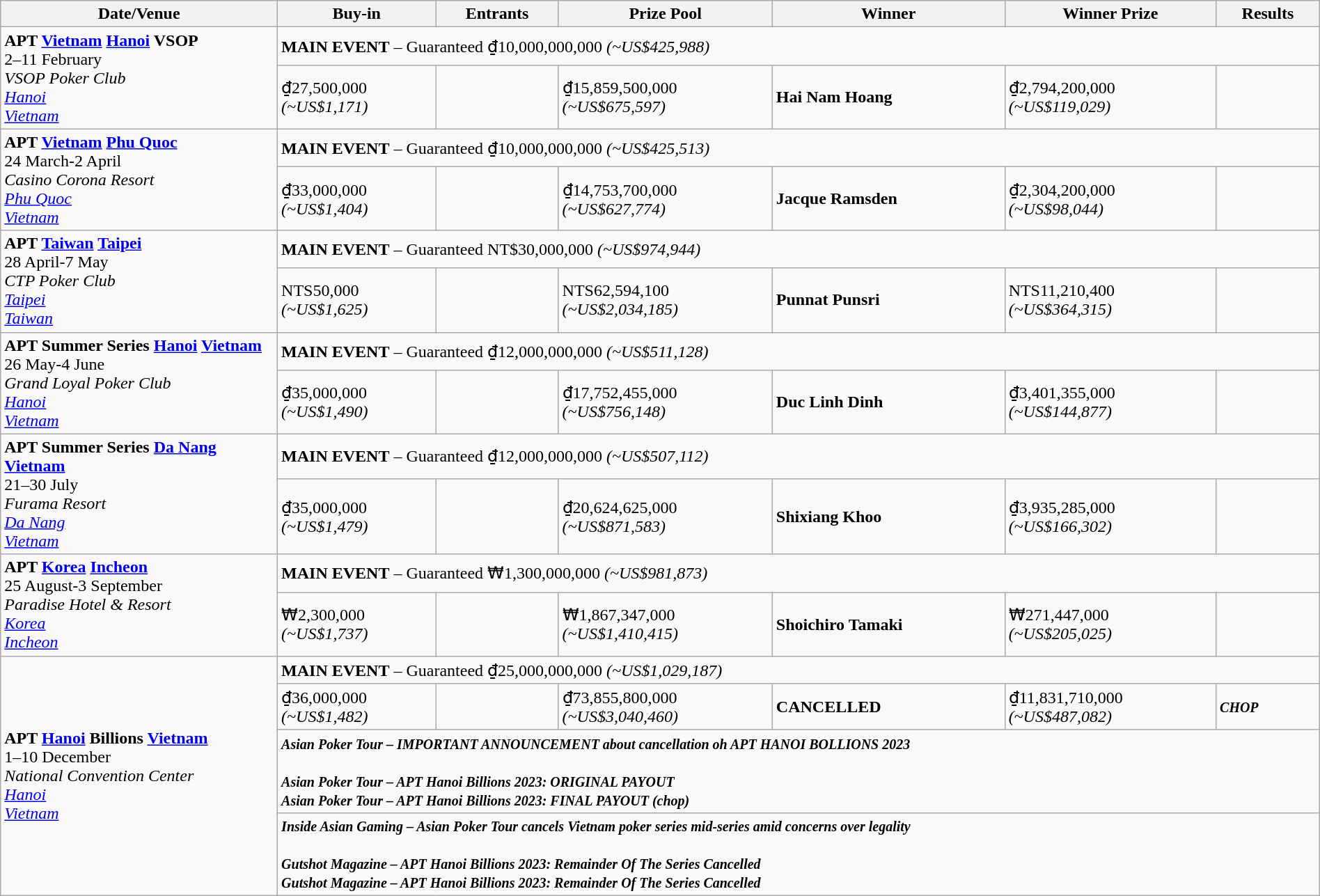<table class="wikitable" width="100%">
<tr>
<th width="21%">Date/Venue</th>
<th width="12%">Buy-in</th>
<th !width="11%">Entrants</th>
<th !width="14%">Prize Pool</th>
<th !width="18%">Winner</th>
<th !width="14%">Winner Prize</th>
<th !width="11%">Results</th>
</tr>
<tr>
<td rowspan="2"> <strong>APT <a href='#'>Vietnam</a> <a href='#'>Hanoi</a> VSOP</strong><br>2–11 February<br><em>VSOP Poker Club<br><a href='#'>Hanoi</a><br><a href='#'>Vietnam</a></em></td>
<td colspan="6"><strong>MAIN EVENT</strong> – Guaranteed ₫10,000,000,000 <em>(~US$425,988)</em></td>
</tr>
<tr>
<td>₫27,500,000<br><em>(~US$1,171)</em></td>
<td></td>
<td>₫15,859,500,000<br><em>(~US$675,597)</em></td>
<td> <strong>Hai Nam Hoang</strong></td>
<td>₫2,794,200,000<br><em>(~US$119,029)</em></td>
<td></td>
</tr>
<tr>
<td rowspan="2"> <strong>APT <a href='#'>Vietnam</a> <a href='#'>Phu Quoc</a></strong><br>24 March-2 April<br><em>Casino Corona Resort<br><a href='#'>Phu Quoc</a><br><a href='#'>Vietnam</a></em></td>
<td colspan="6"><strong>MAIN EVENT</strong> – Guaranteed ₫10,000,000,000 <em>(~US$425,513)</em></td>
</tr>
<tr>
<td>₫33,000,000<br><em>(~US$1,404)</em></td>
<td></td>
<td>₫14,753,700,000<br><em>(~US$627,774)</em></td>
<td> <strong>Jacque Ramsden</strong></td>
<td>₫2,304,200,000<br><em>(~US$98,044)</em></td>
<td></td>
</tr>
<tr>
<td rowspan="2"> <strong>APT <a href='#'>Taiwan</a> <a href='#'>Taipei</a></strong><br>28 April-7 May<br><em>CTP Poker Club<br><a href='#'>Taipei</a><br><a href='#'>Taiwan</a></em></td>
<td colspan="6"><strong>MAIN EVENT</strong> – Guaranteed NT$30,000,000 <em>(~US$974,944)</em></td>
</tr>
<tr>
<td>NTS50,000<br><em>(~US$1,625)</em></td>
<td></td>
<td>NTS62,594,100<br><em>(~US$2,034,185)</em></td>
<td> <strong>Punnat Punsri</strong></td>
<td>NTS11,210,400<br><em>(~US$364,315)</em></td>
<td></td>
</tr>
<tr>
<td rowspan="2"> <strong>APT Summer Series <a href='#'>Hanoi</a> <a href='#'>Vietnam</a></strong><br>26 May-4 June<br><em>Grand Loyal Poker Club<br><a href='#'>Hanoi</a><br><a href='#'>Vietnam</a></em></td>
<td colspan="6"><strong>MAIN EVENT</strong> – Guaranteed ₫12,000,000,000 <em>(~US$511,128)</em></td>
</tr>
<tr>
<td>₫35,000,000<br><em>(~US$1,490)</em></td>
<td></td>
<td>₫17,752,455,000<br><em>(~US$756,148)</em></td>
<td> <strong>Duc Linh Dinh</strong></td>
<td>₫3,401,355,000<br><em>(~US$144,877)</em></td>
<td></td>
</tr>
<tr>
<td rowspan="2"> <strong>APT Summer Series <a href='#'>Da Nang</a> <a href='#'>Vietnam</a></strong><br>21–30 July<br><em>Furama Resort<br><a href='#'>Da Nang</a><br><a href='#'>Vietnam</a></em></td>
<td colspan="6"><strong>MAIN EVENT</strong> – Guaranteed ₫12,000,000,000 <em>(~US$507,112)</em></td>
</tr>
<tr>
<td>₫35,000,000<br><em>(~US$1,479)</em></td>
<td></td>
<td>₫20,624,625,000<br><em>(~US$871,583)</em></td>
<td> <strong>Shixiang Khoo</strong></td>
<td>₫3,935,285,000<br><em>(~US$166,302)</em></td>
<td></td>
</tr>
<tr>
<td rowspan="2"> <strong>APT <a href='#'>Korea</a> <a href='#'>Incheon</a></strong><br>25 August-3 September<br><em>Paradise Hotel & Resort<br><a href='#'>Korea</a><br><a href='#'>Incheon</a></em></td>
<td colspan="6"><strong>MAIN EVENT</strong> – Guaranteed ₩1,300,000,000 <em>(~US$981,873)</em></td>
</tr>
<tr>
<td>₩2,300,000<br><em>(~US$1,737)</em></td>
<td></td>
<td>₩1,867,347,000<br><em>(~US$1,410,415)</em></td>
<td> <strong>Shoichiro Tamaki</strong></td>
<td>₩271,447,000<br><em>(~US$205,025)</em></td>
<td></td>
</tr>
<tr>
<td rowspan="4"> <strong>APT <a href='#'>Hanoi</a> Billions <a href='#'>Vietnam</a></strong><br>1–10 December<br><em>National Convention Center<br><a href='#'>Hanoi</a><br><a href='#'>Vietnam</a></em></td>
<td colspan="6"><strong>MAIN EVENT</strong> – Guaranteed ₫25,000,000,000 <em>(~US$1,029,187)</em></td>
</tr>
<tr>
<td>₫36,000,000<br><em>(~US$1,482)</em></td>
<td></td>
<td>₫73,855,800,000<br><em>(~US$3,040,460)</em></td>
<td><strong>CANCELLED</strong></td>
<td>₫11,831,710,000<br><em>(~US$487,082)</em></td>
<td><small><strong><em>CHOP</em></strong></small></td>
</tr>
<tr>
<td colspan="6"><small><strong><em>Asian Poker Tour – IMPORTANT ANNOUNCEMENT about cancellation oh APT HANOI BOLLIONS 2023</em></strong></small><br><br><small><strong><em>Asian Poker Tour – APT Hanoi Billions 2023: ORIGINAL PAYOUT</em></strong></small>
<br>
<small><strong><em>Asian Poker Tour – APT Hanoi Billions 2023: FINAL PAYOUT (chop)</em></strong></small></td>
</tr>
<tr>
<td colspan="6"><small><strong><em>Inside Asian Gaming – Asian Poker Tour cancels Vietnam poker series mid-series amid concerns over legality</em></strong></small><br><br><small><strong><em>Gutshot Magazine – APT Hanoi Billions 2023: Remainder Of The Series Cancelled</em></strong></small>
<br>
<small><strong><em>Gutshot Magazine – APT Hanoi Billions 2023: Remainder Of The Series Cancelled</em></strong></small></td>
</tr>
</table>
